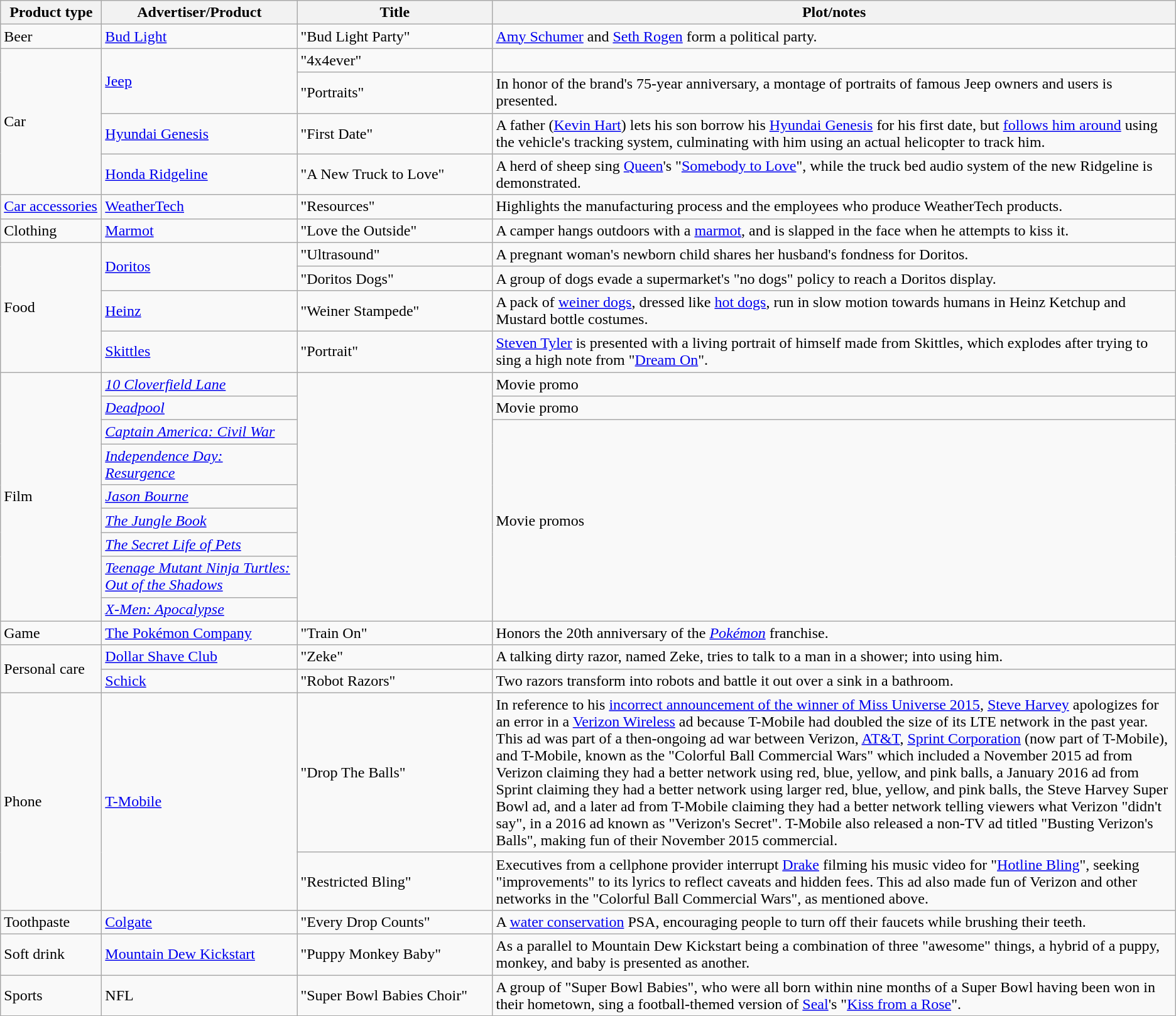<table class="wikitable">
<tr>
<th width="100">Product type</th>
<th width="200">Advertiser/Product</th>
<th width="200">Title</th>
<th>Plot/notes</th>
</tr>
<tr>
<td>Beer</td>
<td><a href='#'>Bud Light</a></td>
<td>"Bud Light Party"</td>
<td><a href='#'>Amy Schumer</a> and <a href='#'>Seth Rogen</a> form a political party.</td>
</tr>
<tr>
<td rowspan="4">Car</td>
<td rowspan="2"><a href='#'>Jeep</a></td>
<td>"4x4ever"</td>
<td></td>
</tr>
<tr>
<td>"Portraits"</td>
<td>In honor of the brand's 75-year anniversary, a montage of portraits of famous Jeep owners and users is presented.</td>
</tr>
<tr>
<td><a href='#'>Hyundai Genesis</a></td>
<td>"First Date"</td>
<td>A father (<a href='#'>Kevin Hart</a>) lets his son borrow his <a href='#'>Hyundai Genesis</a> for his first date, but <a href='#'>follows him around</a> using the vehicle's tracking system, culminating with him using an actual helicopter to track him.</td>
</tr>
<tr>
<td><a href='#'>Honda Ridgeline</a></td>
<td>"A New Truck to Love"</td>
<td>A herd of sheep sing <a href='#'>Queen</a>'s "<a href='#'>Somebody to Love</a>", while the truck bed audio system of the new Ridgeline is demonstrated.</td>
</tr>
<tr>
<td><a href='#'>Car accessories</a></td>
<td><a href='#'>WeatherTech</a></td>
<td>"Resources"</td>
<td>Highlights the manufacturing process and the employees who produce WeatherTech products.</td>
</tr>
<tr>
<td>Clothing</td>
<td><a href='#'>Marmot</a></td>
<td>"Love the Outside"</td>
<td>A camper hangs outdoors with a <a href='#'>marmot</a>, and is slapped in the face when he attempts to kiss it.</td>
</tr>
<tr>
<td rowspan="4">Food</td>
<td rowspan="2"><a href='#'>Doritos</a></td>
<td>"Ultrasound"</td>
<td>A pregnant woman's newborn child shares her husband's fondness for Doritos.</td>
</tr>
<tr>
<td>"Doritos Dogs"</td>
<td>A group of dogs evade a supermarket's "no dogs" policy to reach a Doritos display.</td>
</tr>
<tr>
<td><a href='#'>Heinz</a></td>
<td>"Weiner Stampede"</td>
<td>A pack of <a href='#'>weiner dogs</a>, dressed like <a href='#'>hot dogs</a>, run in slow motion towards humans in Heinz Ketchup and Mustard bottle costumes.</td>
</tr>
<tr>
<td><a href='#'>Skittles</a></td>
<td>"Portrait"</td>
<td><a href='#'>Steven Tyler</a> is presented with a living portrait of himself made from Skittles, which explodes after trying to sing a high note from "<a href='#'>Dream On</a>".</td>
</tr>
<tr>
<td rowspan="9">Film</td>
<td><em><a href='#'>10 Cloverfield Lane</a></em></td>
<td rowspan="9"></td>
<td>Movie promo</td>
</tr>
<tr>
<td><em><a href='#'>Deadpool</a></em></td>
<td>Movie promo</td>
</tr>
<tr>
<td><em><a href='#'>Captain America: Civil War</a></em></td>
<td rowspan="7">Movie promos</td>
</tr>
<tr>
<td><em><a href='#'>Independence Day: Resurgence</a></em></td>
</tr>
<tr>
<td><em><a href='#'>Jason Bourne</a></em></td>
</tr>
<tr>
<td><em><a href='#'>The Jungle Book</a></em></td>
</tr>
<tr>
<td><em><a href='#'>The Secret Life of Pets</a></em></td>
</tr>
<tr>
<td><em><a href='#'>Teenage Mutant Ninja Turtles: Out of the Shadows</a></em></td>
</tr>
<tr>
<td><em><a href='#'>X-Men: Apocalypse</a></em></td>
</tr>
<tr>
<td>Game</td>
<td><a href='#'>The Pokémon Company</a></td>
<td>"Train On"</td>
<td>Honors the 20th anniversary of the <em><a href='#'>Pokémon</a></em> franchise.</td>
</tr>
<tr>
<td rowspan="2">Personal care</td>
<td><a href='#'>Dollar Shave Club</a></td>
<td>"Zeke"</td>
<td>A talking dirty razor, named Zeke, tries to talk to a man in a shower; into using him.</td>
</tr>
<tr>
<td><a href='#'>Schick</a></td>
<td>"Robot Razors"</td>
<td>Two razors transform into robots and battle it out over a sink in a bathroom.</td>
</tr>
<tr>
<td rowspan="2">Phone</td>
<td rowspan="2"><a href='#'>T-Mobile</a></td>
<td>"Drop The Balls"</td>
<td>In reference to his <a href='#'>incorrect announcement of the winner of Miss Universe 2015</a>, <a href='#'>Steve Harvey</a> apologizes for an error in a <a href='#'>Verizon Wireless</a> ad because T-Mobile had doubled the size of its LTE network in the past year. This ad was part of a then-ongoing ad war between Verizon, <a href='#'>AT&T</a>, <a href='#'>Sprint Corporation</a> (now part of T-Mobile), and T-Mobile, known as the "Colorful Ball Commercial Wars" which included a November 2015 ad from Verizon claiming they had a better network using red, blue, yellow, and pink balls, a January 2016 ad from Sprint claiming they had a better network using larger red, blue, yellow, and pink balls, the Steve Harvey Super Bowl ad, and a later ad from T-Mobile claiming they had a better network telling viewers what Verizon "didn't say", in a 2016 ad known as "Verizon's Secret". T-Mobile also released a non-TV ad titled "Busting Verizon's Balls", making fun of their November 2015 commercial.</td>
</tr>
<tr>
<td>"Restricted Bling"</td>
<td>Executives from a cellphone provider interrupt <a href='#'>Drake</a> filming his music video for "<a href='#'>Hotline Bling</a>", seeking "improvements" to its lyrics to reflect caveats and hidden fees. This ad also made fun of Verizon and other networks in the "Colorful Ball Commercial Wars", as mentioned above.</td>
</tr>
<tr>
<td>Toothpaste</td>
<td><a href='#'>Colgate</a></td>
<td>"Every Drop Counts"</td>
<td>A <a href='#'>water conservation</a> PSA, encouraging people to turn off their faucets while brushing their teeth.</td>
</tr>
<tr>
<td>Soft drink</td>
<td><a href='#'>Mountain Dew Kickstart</a></td>
<td>"Puppy Monkey Baby"</td>
<td>As a parallel to Mountain Dew Kickstart being a combination of three "awesome" things, a hybrid of a puppy, monkey, and baby is presented as another.</td>
</tr>
<tr>
<td>Sports</td>
<td>NFL</td>
<td>"Super Bowl Babies Choir"</td>
<td>A group of "Super Bowl Babies", who were all born within nine months of a Super Bowl having been won in their hometown, sing a football-themed version of <a href='#'>Seal</a>'s "<a href='#'>Kiss from a Rose</a>".</td>
</tr>
</table>
